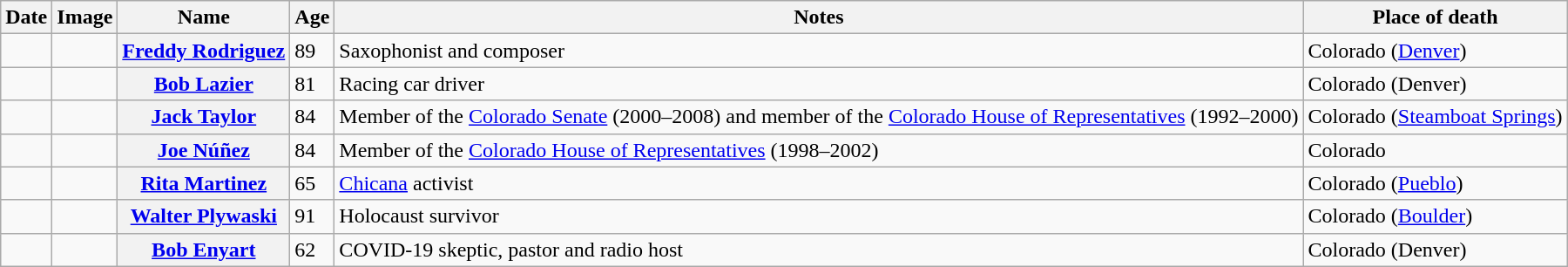<table class="wikitable sortable plainrowheaders">
<tr valign=bottom>
<th scope="col">Date</th>
<th scope="col">Image</th>
<th scope="col">Name</th>
<th scope="col">Age</th>
<th scope="col">Notes</th>
<th scope="col">Place of death</th>
</tr>
<tr>
<td></td>
<td></td>
<th scope="row"><a href='#'>Freddy Rodriguez</a></th>
<td>89</td>
<td>Saxophonist and composer</td>
<td>Colorado (<a href='#'>Denver</a>)</td>
</tr>
<tr>
<td></td>
<td></td>
<th scope="row"><a href='#'>Bob Lazier</a></th>
<td>81</td>
<td>Racing car driver</td>
<td>Colorado (Denver)</td>
</tr>
<tr>
<td></td>
<td></td>
<th scope="row"><a href='#'>Jack Taylor</a></th>
<td>84</td>
<td>Member of the <a href='#'>Colorado Senate</a> (2000–2008) and member of the <a href='#'>Colorado House of Representatives</a> (1992–2000)</td>
<td>Colorado (<a href='#'>Steamboat Springs</a>)</td>
</tr>
<tr>
<td></td>
<td></td>
<th scope="row"><a href='#'>Joe Núñez</a></th>
<td>84</td>
<td>Member of the <a href='#'>Colorado House of Representatives</a> (1998–2002)</td>
<td>Colorado</td>
</tr>
<tr>
<td></td>
<td></td>
<th scope="row"><a href='#'>Rita Martinez</a></th>
<td>65</td>
<td><a href='#'>Chicana</a> activist</td>
<td>Colorado (<a href='#'>Pueblo</a>)</td>
</tr>
<tr>
<td></td>
<td></td>
<th scope="row"><a href='#'>Walter Plywaski</a></th>
<td>91</td>
<td>Holocaust survivor</td>
<td>Colorado (<a href='#'>Boulder</a>)</td>
</tr>
<tr>
<td></td>
<td></td>
<th scope="row"><a href='#'>Bob Enyart</a></th>
<td>62</td>
<td>COVID-19 skeptic, pastor and radio host</td>
<td>Colorado (Denver)</td>
</tr>
</table>
